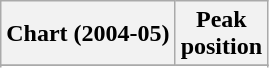<table class="wikitable sortable">
<tr>
<th>Chart (2004-05)</th>
<th>Peak<br>position</th>
</tr>
<tr>
</tr>
<tr>
</tr>
</table>
